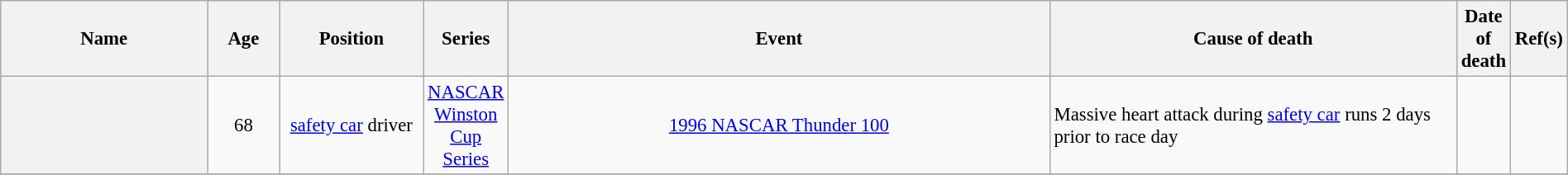<table class="wikitable sortable plainrowheaders" style="width: 100%; font-size:95%; text-align:center;">
<tr>
<th scope="col" style="width: 15%;">Name</th>
<th scope="col" style="width: 5%;">Age</th>
<th scope="col" style="width: 10%;">Position</th>
<th>Series</th>
<th scope="col" style="width: 40%;">Event</th>
<th scope="col" style="width: 40%;">Cause of death</th>
<th scope="col" style="width: 50%;">Date of death</th>
<th scope="col" class=unsortable style="width: 5%;">Ref(s)</th>
</tr>
<tr>
<th scope="row" style="text-align:center"></th>
<td>68</td>
<td><a href='#'>safety car</a> driver</td>
<td><a href='#'>NASCAR Winston Cup Series</a></td>
<td><a href='#'>1996 NASCAR Thunder 100</a></td>
<td style="text-align:left">Massive heart attack during <a href='#'>safety car</a> runs 2 days prior to race day</td>
<td></td>
<td></td>
</tr>
<tr>
</tr>
</table>
